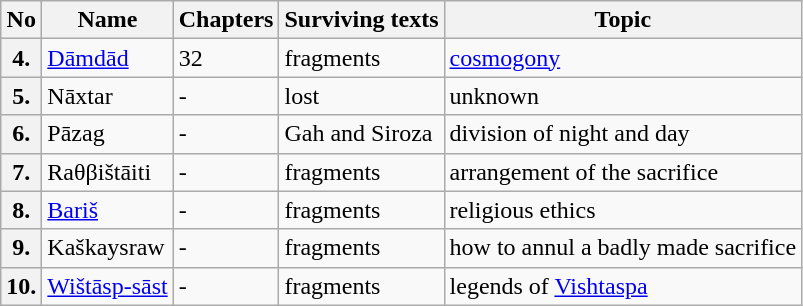<table class=wikitable>
<tr>
<th scope=col>No</th>
<th scope=col>Name</th>
<th scope=col>Chapters</th>
<th scope="col">Surviving texts</th>
<th scope=col>Topic</th>
</tr>
<tr>
<th scope=row>4.</th>
<td><a href='#'>Dāmdād</a></td>
<td>32</td>
<td>fragments</td>
<td><a href='#'>cosmogony</a></td>
</tr>
<tr>
<th scope=row>5.</th>
<td>Nāxtar</td>
<td>-</td>
<td>lost</td>
<td>unknown</td>
</tr>
<tr>
<th scope=row>6.</th>
<td>Pāzag</td>
<td>-</td>
<td>Gah and Siroza</td>
<td>division of night and day</td>
</tr>
<tr>
<th scope=row>7.</th>
<td>Raθβištāiti</td>
<td>-</td>
<td>fragments</td>
<td>arrangement of the sacrifice</td>
</tr>
<tr>
<th scope=row>8.</th>
<td><a href='#'>Bariš</a></td>
<td>-</td>
<td>fragments</td>
<td>religious ethics</td>
</tr>
<tr>
<th scope=row>9.</th>
<td>Kaškaysraw</td>
<td>-</td>
<td>fragments</td>
<td>how to annul a badly made sacrifice</td>
</tr>
<tr>
<th scope=row>10.</th>
<td><a href='#'>Wištāsp-sāst</a></td>
<td>-</td>
<td>fragments</td>
<td>legends of <a href='#'>Vishtaspa</a></td>
</tr>
</table>
